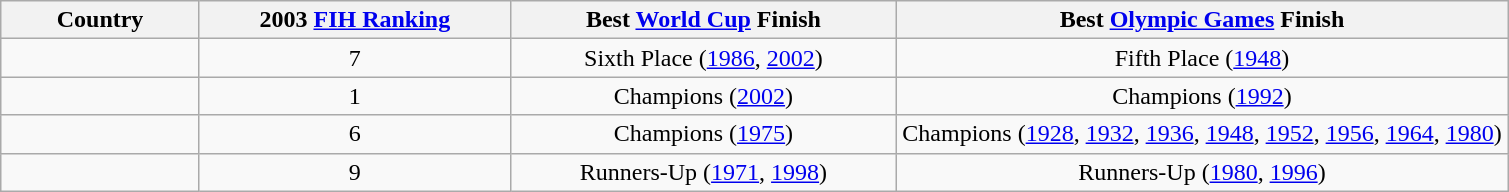<table class="wikitable">
<tr>
<th style="width:125px;">Country</th>
<th style="width:200px;">2003 <a href='#'>FIH Ranking</a></th>
<th style="width:250px;">Best <a href='#'>World Cup</a> Finish</th>
<th style="width:400px;">Best <a href='#'>Olympic Games</a> Finish</th>
</tr>
<tr style="text-align:center;">
<td style="text-align:left;"></td>
<td>7</td>
<td>Sixth Place (<a href='#'>1986</a>, <a href='#'>2002</a>)</td>
<td>Fifth Place (<a href='#'>1948</a>)</td>
</tr>
<tr style="text-align:center;">
<td style="text-align:left;"></td>
<td>1</td>
<td>Champions (<a href='#'>2002</a>)</td>
<td>Champions (<a href='#'>1992</a>)</td>
</tr>
<tr style="text-align:center;">
<td style="text-align:left;"></td>
<td>6</td>
<td>Champions (<a href='#'>1975</a>)</td>
<td>Champions (<a href='#'>1928</a>, <a href='#'>1932</a>, <a href='#'>1936</a>, <a href='#'>1948</a>, <a href='#'>1952</a>, <a href='#'>1956</a>, <a href='#'>1964</a>, <a href='#'>1980</a>)</td>
</tr>
<tr style="text-align:center;">
<td style="text-align:left;"></td>
<td>9</td>
<td>Runners-Up (<a href='#'>1971</a>, <a href='#'>1998</a>)</td>
<td>Runners-Up (<a href='#'>1980</a>, <a href='#'>1996</a>)</td>
</tr>
</table>
